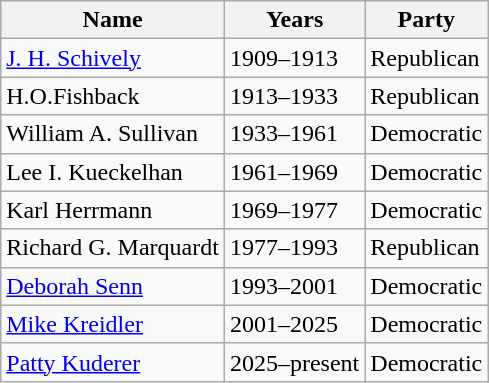<table class="wikitable">
<tr>
<th>Name</th>
<th>Years</th>
<th>Party</th>
</tr>
<tr>
<td><a href='#'>J. H. Schively</a></td>
<td>1909–1913</td>
<td>Republican</td>
</tr>
<tr>
<td>H.O.Fishback</td>
<td>1913–1933</td>
<td>Republican</td>
</tr>
<tr>
<td>William A. Sullivan</td>
<td>1933–1961</td>
<td>Democratic</td>
</tr>
<tr>
<td>Lee I. Kueckelhan</td>
<td>1961–1969</td>
<td>Democratic</td>
</tr>
<tr>
<td>Karl Herrmann</td>
<td>1969–1977</td>
<td>Democratic</td>
</tr>
<tr>
<td>Richard G. Marquardt</td>
<td>1977–1993</td>
<td>Republican</td>
</tr>
<tr>
<td><a href='#'>Deborah Senn</a></td>
<td>1993–2001</td>
<td>Democratic</td>
</tr>
<tr>
<td><a href='#'>Mike Kreidler</a></td>
<td>2001–2025</td>
<td>Democratic</td>
</tr>
<tr>
<td><a href='#'>Patty Kuderer</a></td>
<td>2025–present</td>
<td>Democratic</td>
</tr>
</table>
